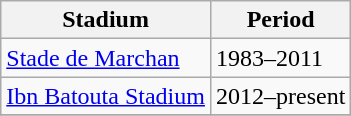<table class="wikitable">
<tr>
<th>Stadium</th>
<th>Period</th>
</tr>
<tr>
<td><a href='#'>Stade de Marchan</a></td>
<td>1983–2011</td>
</tr>
<tr>
<td><a href='#'>Ibn Batouta Stadium</a></td>
<td>2012–present</td>
</tr>
<tr>
</tr>
</table>
